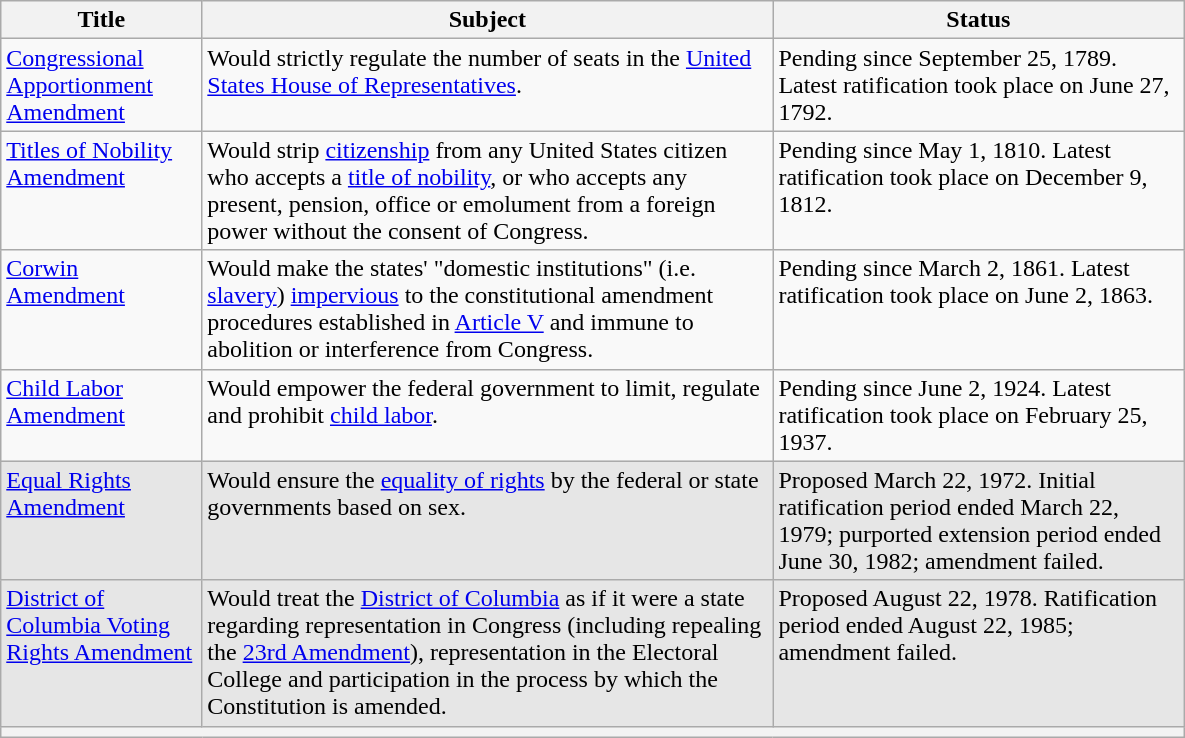<table class="wikitable" style="text-align: left;">
<tr style="vertical-align: top;">
<th style="width:95pt;">Title</th>
<th style="width:280pt;">Subject</th>
<th style="width:200pt;">Status</th>
</tr>
<tr style="vertical-align: top;">
<td><a href='#'>Congressional Apportionment Amendment</a></td>
<td>Would strictly regulate the number of seats in the <a href='#'>United States House of Representatives</a>.</td>
<td>Pending since September 25, 1789. Latest ratification took place on June 27, 1792.</td>
</tr>
<tr style="vertical-align: top;">
<td><a href='#'>Titles of Nobility Amendment</a></td>
<td>Would strip <a href='#'>citizenship</a> from any United States citizen who accepts a <a href='#'>title of nobility</a>, or who accepts any present, pension, office or emolument from a foreign power without the consent of Congress.</td>
<td>Pending since May 1, 1810. Latest ratification took place on December 9, 1812.</td>
</tr>
<tr style="vertical-align: top;">
<td><a href='#'>Corwin Amendment</a></td>
<td>Would make the states' "domestic institutions" (i.e. <a href='#'>slavery</a>) <a href='#'>impervious</a> to the constitutional amendment procedures established in <a href='#'>Article V</a> and immune to abolition or interference from Congress.</td>
<td>Pending since March 2, 1861. Latest ratification took place on June 2, 1863.</td>
</tr>
<tr style="vertical-align: top;">
<td><a href='#'>Child Labor Amendment</a></td>
<td>Would empower the federal government to limit, regulate and prohibit <a href='#'>child labor</a>.</td>
<td>Pending since June 2, 1924. Latest ratification took place on February 25, 1937.</td>
</tr>
<tr style="vertical-align: top; background:#e6e6e6">
<td><a href='#'>Equal Rights Amendment</a></td>
<td>Would ensure the <a href='#'>equality of rights</a> by the federal or state governments based on sex.</td>
<td>Proposed March 22, 1972. Initial ratification period ended March 22, 1979; purported extension period ended June 30, 1982; amendment failed.</td>
</tr>
<tr style="vertical-align: top; background:#e6e6e6">
<td><a href='#'>District of Columbia Voting Rights Amendment</a></td>
<td>Would treat the <a href='#'>District of Columbia</a> as if it were a state regarding representation in Congress (including repealing the <a href='#'>23rd Amendment</a>), representation in the Electoral College and participation in the process by which the Constitution is amended.</td>
<td>Proposed August 22, 1978. Ratification period ended August 22, 1985; amendment failed.</td>
</tr>
<tr style="background:#f3f3f3">
<td colspan=3></td>
</tr>
</table>
